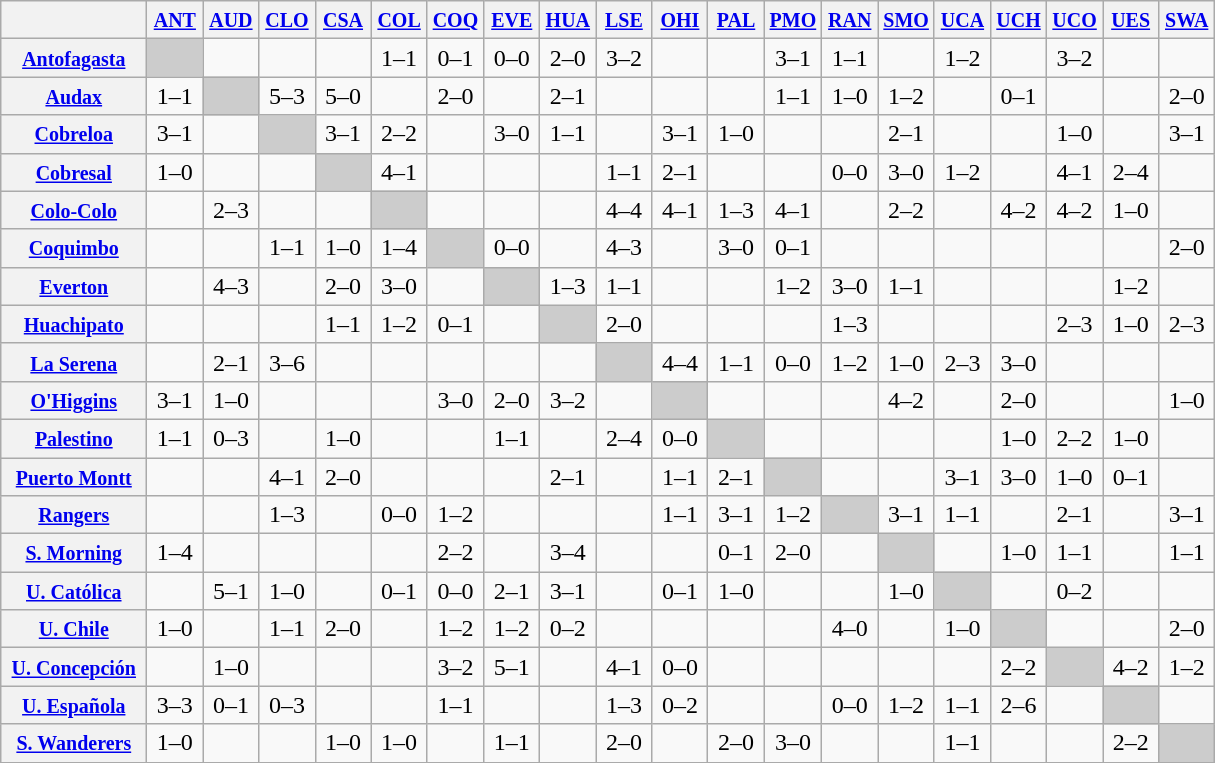<table class="wikitable" style="text-align:center">
<tr>
<th width="90"> </th>
<th width="30"><small><a href='#'>ANT</a></small></th>
<th width="30"><small><a href='#'>AUD</a></small></th>
<th width="30"><small><a href='#'>CLO</a></small></th>
<th width="30"><small><a href='#'>CSA</a></small></th>
<th width="30"><small><a href='#'>COL</a></small></th>
<th width="30"><small><a href='#'>COQ</a></small></th>
<th width="30"><small><a href='#'>EVE</a></small></th>
<th width="30"><small><a href='#'>HUA</a></small></th>
<th width="30"><small><a href='#'>LSE</a></small></th>
<th width="30"><small><a href='#'>OHI</a></small></th>
<th width="30"><small><a href='#'>PAL</a></small></th>
<th width="30"><small><a href='#'>PMO</a></small></th>
<th width="30"><small><a href='#'>RAN</a></small></th>
<th width="30"><small><a href='#'>SMO</a></small></th>
<th width="30"><small><a href='#'>UCA</a></small></th>
<th width="30"><small><a href='#'>UCH</a></small></th>
<th width="30"><small><a href='#'>UCO</a></small></th>
<th width="30"><small><a href='#'>UES</a></small></th>
<th width="30"><small><a href='#'>SWA</a></small></th>
</tr>
<tr>
<th><small><a href='#'>Antofagasta</a></small></th>
<td bgcolor="#CCCCCC"></td>
<td></td>
<td></td>
<td></td>
<td>1–1</td>
<td>0–1</td>
<td>0–0</td>
<td>2–0</td>
<td>3–2</td>
<td></td>
<td></td>
<td>3–1</td>
<td>1–1</td>
<td></td>
<td>1–2</td>
<td></td>
<td>3–2</td>
<td></td>
<td></td>
</tr>
<tr>
<th><small><a href='#'>Audax</a></small></th>
<td>1–1</td>
<td bgcolor="#CCCCCC"></td>
<td>5–3</td>
<td>5–0</td>
<td></td>
<td>2–0</td>
<td></td>
<td>2–1</td>
<td></td>
<td></td>
<td></td>
<td>1–1</td>
<td>1–0</td>
<td>1–2</td>
<td></td>
<td>0–1</td>
<td></td>
<td></td>
<td>2–0</td>
</tr>
<tr>
<th><small><a href='#'>Cobreloa</a></small></th>
<td>3–1</td>
<td></td>
<td bgcolor="#CCCCCC"></td>
<td>3–1</td>
<td>2–2</td>
<td></td>
<td>3–0</td>
<td>1–1</td>
<td></td>
<td>3–1</td>
<td>1–0</td>
<td></td>
<td></td>
<td>2–1</td>
<td></td>
<td></td>
<td>1–0</td>
<td></td>
<td>3–1</td>
</tr>
<tr>
<th><small><a href='#'>Cobresal</a></small></th>
<td>1–0</td>
<td></td>
<td></td>
<td bgcolor="#CCCCCC"></td>
<td>4–1</td>
<td></td>
<td></td>
<td></td>
<td>1–1</td>
<td>2–1</td>
<td></td>
<td></td>
<td>0–0</td>
<td>3–0</td>
<td>1–2</td>
<td></td>
<td>4–1</td>
<td>2–4</td>
<td></td>
</tr>
<tr>
<th><small><a href='#'>Colo-Colo</a></small></th>
<td></td>
<td>2–3</td>
<td></td>
<td></td>
<td bgcolor="#CCCCCC"></td>
<td></td>
<td></td>
<td></td>
<td>4–4</td>
<td>4–1</td>
<td>1–3</td>
<td>4–1</td>
<td></td>
<td>2–2</td>
<td></td>
<td>4–2</td>
<td>4–2</td>
<td>1–0</td>
<td></td>
</tr>
<tr>
<th><small><a href='#'>Coquimbo</a></small></th>
<td></td>
<td></td>
<td>1–1</td>
<td>1–0</td>
<td>1–4</td>
<td bgcolor="#CCCCCC"></td>
<td>0–0</td>
<td></td>
<td>4–3</td>
<td></td>
<td>3–0</td>
<td>0–1</td>
<td></td>
<td></td>
<td></td>
<td></td>
<td></td>
<td></td>
<td>2–0</td>
</tr>
<tr>
<th><small><a href='#'>Everton</a></small></th>
<td></td>
<td>4–3</td>
<td></td>
<td>2–0</td>
<td>3–0</td>
<td></td>
<td bgcolor="#CCCCCC"></td>
<td>1–3</td>
<td>1–1</td>
<td></td>
<td></td>
<td>1–2</td>
<td>3–0</td>
<td>1–1</td>
<td></td>
<td></td>
<td></td>
<td>1–2</td>
<td></td>
</tr>
<tr>
<th><small><a href='#'>Huachipato</a></small></th>
<td></td>
<td></td>
<td></td>
<td>1–1</td>
<td>1–2</td>
<td>0–1</td>
<td></td>
<td bgcolor="#CCCCCC"></td>
<td>2–0</td>
<td></td>
<td></td>
<td></td>
<td>1–3</td>
<td></td>
<td></td>
<td></td>
<td>2–3</td>
<td>1–0</td>
<td>2–3</td>
</tr>
<tr>
<th><small><a href='#'>La Serena</a></small></th>
<td></td>
<td>2–1</td>
<td>3–6</td>
<td></td>
<td></td>
<td></td>
<td></td>
<td></td>
<td bgcolor="#CCCCCC"></td>
<td>4–4</td>
<td>1–1</td>
<td>0–0</td>
<td>1–2</td>
<td>1–0</td>
<td>2–3</td>
<td>3–0</td>
<td></td>
<td></td>
<td></td>
</tr>
<tr>
<th><small><a href='#'>O'Higgins</a></small></th>
<td>3–1</td>
<td>1–0</td>
<td></td>
<td></td>
<td></td>
<td>3–0</td>
<td>2–0</td>
<td>3–2</td>
<td></td>
<td bgcolor="#CCCCCC"></td>
<td></td>
<td></td>
<td></td>
<td>4–2</td>
<td></td>
<td>2–0</td>
<td></td>
<td></td>
<td>1–0</td>
</tr>
<tr>
<th><small><a href='#'>Palestino</a></small></th>
<td>1–1</td>
<td>0–3</td>
<td></td>
<td>1–0</td>
<td></td>
<td></td>
<td>1–1</td>
<td></td>
<td>2–4</td>
<td>0–0</td>
<td bgcolor="#CCCCCC"></td>
<td></td>
<td></td>
<td></td>
<td></td>
<td>1–0</td>
<td>2–2</td>
<td>1–0</td>
<td></td>
</tr>
<tr>
<th><small><a href='#'>Puerto Montt</a></small></th>
<td></td>
<td></td>
<td>4–1</td>
<td>2–0</td>
<td></td>
<td></td>
<td></td>
<td>2–1</td>
<td></td>
<td>1–1</td>
<td>2–1</td>
<td bgcolor="#CCCCCC"></td>
<td></td>
<td></td>
<td>3–1</td>
<td>3–0</td>
<td>1–0</td>
<td>0–1</td>
<td></td>
</tr>
<tr>
<th><small><a href='#'>Rangers</a></small></th>
<td></td>
<td></td>
<td>1–3</td>
<td></td>
<td>0–0</td>
<td>1–2</td>
<td></td>
<td></td>
<td></td>
<td>1–1</td>
<td>3–1</td>
<td>1–2</td>
<td bgcolor="#CCCCCC"></td>
<td>3–1</td>
<td>1–1</td>
<td></td>
<td>2–1</td>
<td></td>
<td>3–1</td>
</tr>
<tr>
<th><small><a href='#'>S. Morning</a></small></th>
<td>1–4</td>
<td></td>
<td></td>
<td></td>
<td></td>
<td>2–2</td>
<td></td>
<td>3–4</td>
<td></td>
<td></td>
<td>0–1</td>
<td>2–0</td>
<td></td>
<td bgcolor="#CCCCCC"></td>
<td></td>
<td>1–0</td>
<td>1–1</td>
<td></td>
<td>1–1</td>
</tr>
<tr>
<th><small><a href='#'>U. Católica</a></small></th>
<td></td>
<td>5–1</td>
<td>1–0</td>
<td></td>
<td>0–1</td>
<td>0–0</td>
<td>2–1</td>
<td>3–1</td>
<td></td>
<td>0–1</td>
<td>1–0</td>
<td></td>
<td></td>
<td>1–0</td>
<td bgcolor="#CCCCCC"></td>
<td></td>
<td>0–2</td>
<td></td>
<td></td>
</tr>
<tr>
<th><small><a href='#'>U. Chile</a></small></th>
<td>1–0</td>
<td></td>
<td>1–1</td>
<td>2–0</td>
<td></td>
<td>1–2</td>
<td>1–2</td>
<td>0–2</td>
<td></td>
<td></td>
<td></td>
<td></td>
<td>4–0</td>
<td></td>
<td>1–0</td>
<td bgcolor="#CCCCCC"></td>
<td></td>
<td></td>
<td>2–0</td>
</tr>
<tr>
<th><small><a href='#'>U. Concepción</a></small></th>
<td></td>
<td>1–0</td>
<td></td>
<td></td>
<td></td>
<td>3–2</td>
<td>5–1</td>
<td></td>
<td>4–1</td>
<td>0–0</td>
<td></td>
<td></td>
<td></td>
<td></td>
<td></td>
<td>2–2</td>
<td bgcolor="#CCCCCC"></td>
<td>4–2</td>
<td>1–2</td>
</tr>
<tr>
<th><small><a href='#'>U. Española</a></small></th>
<td>3–3</td>
<td>0–1</td>
<td>0–3</td>
<td></td>
<td></td>
<td>1–1</td>
<td></td>
<td></td>
<td>1–3</td>
<td>0–2</td>
<td></td>
<td></td>
<td>0–0</td>
<td>1–2</td>
<td>1–1</td>
<td>2–6</td>
<td></td>
<td bgcolor="#CCCCCC"></td>
<td></td>
</tr>
<tr>
<th><small><a href='#'>S. Wanderers</a></small></th>
<td>1–0</td>
<td></td>
<td></td>
<td>1–0</td>
<td>1–0</td>
<td></td>
<td>1–1</td>
<td></td>
<td>2–0</td>
<td></td>
<td>2–0</td>
<td>3–0</td>
<td></td>
<td></td>
<td>1–1</td>
<td></td>
<td></td>
<td>2–2</td>
<td bgcolor="#CCCCCC"></td>
</tr>
<tr>
</tr>
</table>
